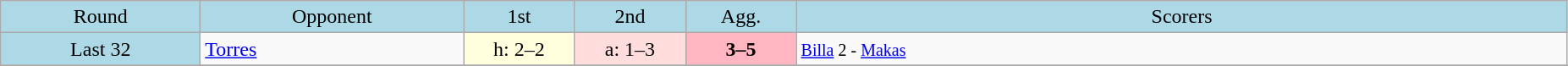<table class="wikitable" style="text-align:center">
<tr bgcolor=lightblue>
<td width=150px>Round</td>
<td width=200px>Opponent</td>
<td width=80px>1st</td>
<td width=80px>2nd</td>
<td width=80px>Agg.</td>
<td width=600px>Scorers</td>
</tr>
<tr>
<td bgcolor=lightblue>Last 32</td>
<td align=left> <a href='#'>Torres</a></td>
<td bgcolor="#ffffdd">h: 2–2</td>
<td bgcolor="#ffdddd">a: 1–3</td>
<td bgcolor=lightpink><strong>3–5</strong></td>
<td align=left><small><a href='#'>Billa</a> 2 - <a href='#'>Makas</a></small></td>
</tr>
<tr>
</tr>
</table>
